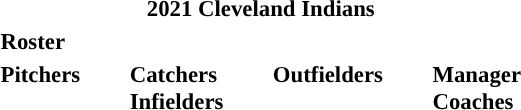<table class="toccolours" style="font-size: 95%;">
<tr>
<th colspan="10">2021 Cleveland Indians</th>
</tr>
<tr>
<td colspan="10"><strong>Roster</strong></td>
</tr>
<tr>
<td valign="top"><strong>Pitchers</strong><br>






















</td>
<td width="25px"></td>
<td valign="top"><strong>Catchers</strong><br>




<strong>Infielders</strong>








</td>
<td width="25px"></td>
<td valign="top"><strong>Outfielders</strong><br>








</td>
<td width="25px"></td>
<td valign="top"><strong>Manager</strong><br>
 
<strong>Coaches</strong>
 
 
 
 
 
 
 
 
 
 
 
 
 </td>
</tr>
</table>
